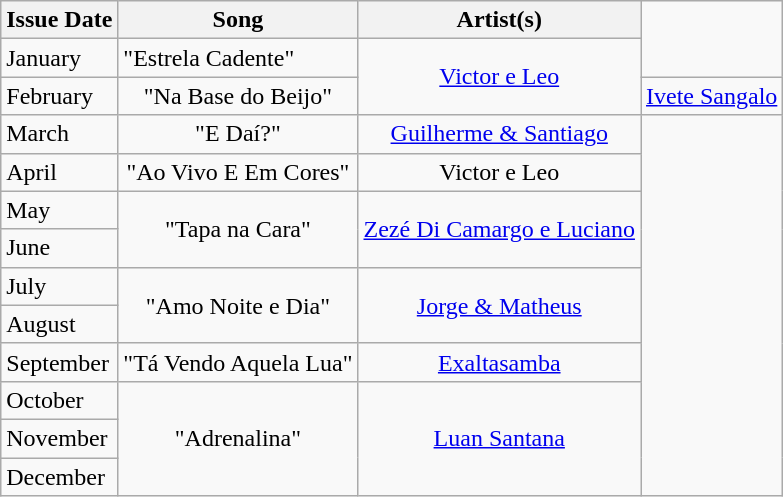<table class=wikitable>
<tr>
<th>Issue Date</th>
<th>Song</th>
<th>Artist(s)</th>
</tr>
<tr>
<td>January</td>
<td>"Estrela Cadente"</td>
<td rowspan=2 align=center><a href='#'>Victor e Leo</a></td>
</tr>
<tr>
<td>February</td>
<td align=center>"Na Base do Beijo"</td>
<td align=center><a href='#'>Ivete Sangalo</a></td>
</tr>
<tr>
<td>March</td>
<td align=center>"E Daí?"</td>
<td align=center><a href='#'>Guilherme & Santiago</a></td>
</tr>
<tr>
<td>April</td>
<td align=center>"Ao Vivo E Em Cores"</td>
<td align=center>Victor e Leo </td>
</tr>
<tr>
<td>May</td>
<td rowspan=2  align=center>"Tapa na Cara"</td>
<td rowspan=2 align=center><a href='#'>Zezé Di Camargo e Luciano</a></td>
</tr>
<tr>
<td>June</td>
</tr>
<tr>
<td>July</td>
<td rowspan=2 align=center>"Amo Noite e Dia"</td>
<td rowspan=2 align=center><a href='#'>Jorge & Matheus</a></td>
</tr>
<tr>
<td>August</td>
</tr>
<tr>
<td>September</td>
<td align=center>"Tá Vendo Aquela Lua"</td>
<td align=center><a href='#'>Exaltasamba</a></td>
</tr>
<tr>
<td>October</td>
<td rowspan=3 align=center>"Adrenalina"</td>
<td rowspan=3 align=center><a href='#'>Luan Santana</a></td>
</tr>
<tr>
<td>November</td>
</tr>
<tr>
<td>December</td>
</tr>
</table>
